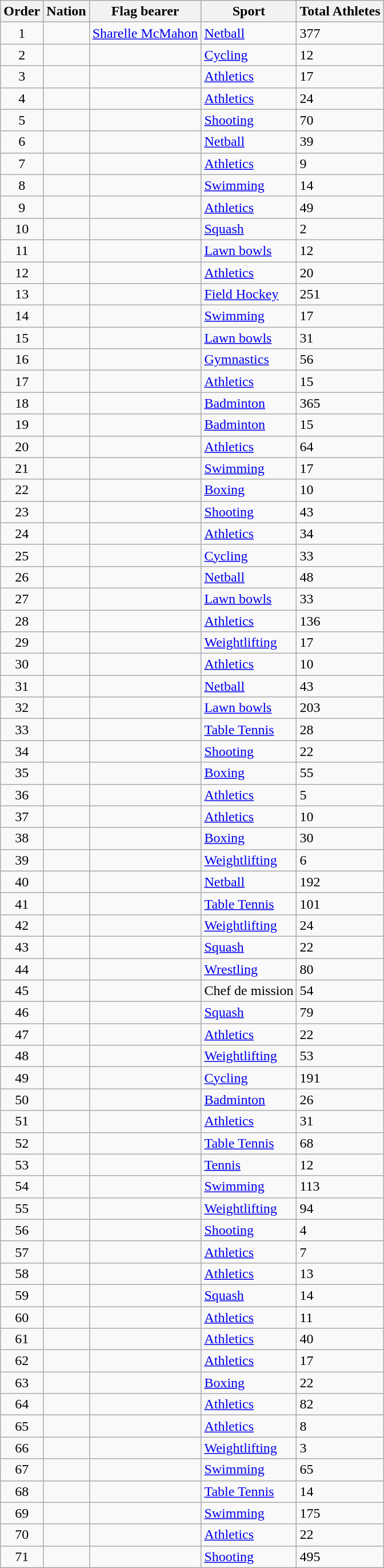<table class="wikitable sortable">
<tr>
<th>Order</th>
<th>Nation</th>
<th>Flag bearer</th>
<th>Sport</th>
<th>Total Athletes</th>
</tr>
<tr>
<td align=center>1</td>
<td></td>
<td><a href='#'>Sharelle McMahon</a></td>
<td><a href='#'>Netball</a></td>
<td>377</td>
</tr>
<tr>
<td align=center>2</td>
<td></td>
<td></td>
<td><a href='#'>Cycling</a></td>
<td>12</td>
</tr>
<tr>
<td align=center>3</td>
<td></td>
<td></td>
<td><a href='#'>Athletics</a></td>
<td>17</td>
</tr>
<tr>
<td align=center>4</td>
<td></td>
<td></td>
<td><a href='#'>Athletics</a></td>
<td>24</td>
</tr>
<tr>
<td align=center>5</td>
<td></td>
<td></td>
<td><a href='#'>Shooting</a></td>
<td>70</td>
</tr>
<tr>
<td align=center>6</td>
<td></td>
<td></td>
<td><a href='#'>Netball</a></td>
<td>39</td>
</tr>
<tr>
<td align=center>7</td>
<td></td>
<td></td>
<td><a href='#'>Athletics</a></td>
<td>9</td>
</tr>
<tr>
<td align=center>8</td>
<td></td>
<td></td>
<td><a href='#'>Swimming</a></td>
<td>14</td>
</tr>
<tr>
<td align=center>9</td>
<td></td>
<td></td>
<td><a href='#'>Athletics</a></td>
<td>49</td>
</tr>
<tr>
<td align=center>10</td>
<td></td>
<td></td>
<td><a href='#'>Squash</a></td>
<td>2</td>
</tr>
<tr>
<td align=center>11</td>
<td></td>
<td></td>
<td><a href='#'>Lawn bowls</a></td>
<td>12</td>
</tr>
<tr>
<td align=center>12</td>
<td></td>
<td></td>
<td><a href='#'>Athletics</a></td>
<td>20</td>
</tr>
<tr>
<td align=center>13</td>
<td></td>
<td></td>
<td><a href='#'>Field Hockey</a></td>
<td>251</td>
</tr>
<tr>
<td align=center>14</td>
<td></td>
<td></td>
<td><a href='#'>Swimming</a></td>
<td>17</td>
</tr>
<tr>
<td align=center>15</td>
<td></td>
<td></td>
<td><a href='#'>Lawn bowls</a></td>
<td>31</td>
</tr>
<tr>
<td align=center>16</td>
<td></td>
<td></td>
<td><a href='#'>Gymnastics</a></td>
<td>56</td>
</tr>
<tr>
<td align=center>17</td>
<td></td>
<td></td>
<td><a href='#'>Athletics</a></td>
<td>15</td>
</tr>
<tr>
<td align=center>18</td>
<td></td>
<td></td>
<td><a href='#'>Badminton</a></td>
<td>365</td>
</tr>
<tr>
<td align=center>19</td>
<td></td>
<td></td>
<td><a href='#'>Badminton</a></td>
<td>15</td>
</tr>
<tr>
<td align=center>20</td>
<td></td>
<td></td>
<td><a href='#'>Athletics</a></td>
<td>64</td>
</tr>
<tr>
<td align=center>21</td>
<td></td>
<td></td>
<td><a href='#'>Swimming</a></td>
<td>17</td>
</tr>
<tr>
<td align=center>22</td>
<td></td>
<td></td>
<td><a href='#'>Boxing</a></td>
<td>10</td>
</tr>
<tr>
<td align=center>23</td>
<td></td>
<td></td>
<td><a href='#'>Shooting</a></td>
<td>43</td>
</tr>
<tr>
<td align=center>24</td>
<td></td>
<td></td>
<td><a href='#'>Athletics</a></td>
<td>34</td>
</tr>
<tr>
<td align=center>25</td>
<td></td>
<td></td>
<td><a href='#'>Cycling</a></td>
<td>33</td>
</tr>
<tr>
<td align=center>26</td>
<td></td>
<td></td>
<td><a href='#'>Netball</a></td>
<td>48</td>
</tr>
<tr>
<td align=center>27</td>
<td></td>
<td></td>
<td><a href='#'>Lawn bowls</a></td>
<td>33</td>
</tr>
<tr>
<td align=center>28</td>
<td></td>
<td></td>
<td><a href='#'>Athletics</a></td>
<td>136</td>
</tr>
<tr>
<td align=center>29</td>
<td></td>
<td></td>
<td><a href='#'>Weightlifting</a></td>
<td>17</td>
</tr>
<tr>
<td align=center>30</td>
<td></td>
<td></td>
<td><a href='#'>Athletics</a></td>
<td>10</td>
</tr>
<tr>
<td align=center>31</td>
<td></td>
<td></td>
<td><a href='#'>Netball</a></td>
<td>43</td>
</tr>
<tr>
<td align=center>32</td>
<td></td>
<td></td>
<td><a href='#'>Lawn bowls</a></td>
<td>203</td>
</tr>
<tr>
<td align=center>33</td>
<td></td>
<td></td>
<td><a href='#'>Table Tennis</a></td>
<td>28</td>
</tr>
<tr>
<td align=center>34</td>
<td></td>
<td></td>
<td><a href='#'>Shooting</a></td>
<td>22</td>
</tr>
<tr>
<td align=center>35</td>
<td></td>
<td></td>
<td><a href='#'>Boxing</a></td>
<td>55</td>
</tr>
<tr>
<td align=center>36</td>
<td></td>
<td></td>
<td><a href='#'>Athletics</a></td>
<td>5</td>
</tr>
<tr>
<td align=center>37</td>
<td></td>
<td></td>
<td><a href='#'>Athletics</a></td>
<td>10</td>
</tr>
<tr>
<td align=center>38</td>
<td></td>
<td></td>
<td><a href='#'>Boxing</a></td>
<td>30</td>
</tr>
<tr>
<td align=center>39</td>
<td></td>
<td></td>
<td><a href='#'>Weightlifting</a></td>
<td>6</td>
</tr>
<tr>
<td align=center>40</td>
<td></td>
<td></td>
<td><a href='#'>Netball</a></td>
<td>192</td>
</tr>
<tr>
<td align=center>41</td>
<td></td>
<td></td>
<td><a href='#'>Table Tennis</a></td>
<td>101</td>
</tr>
<tr>
<td align=center>42</td>
<td></td>
<td></td>
<td><a href='#'>Weightlifting</a></td>
<td>24</td>
</tr>
<tr>
<td align=center>43</td>
<td></td>
<td></td>
<td><a href='#'>Squash</a></td>
<td>22</td>
</tr>
<tr>
<td align=center>44</td>
<td></td>
<td></td>
<td><a href='#'>Wrestling</a></td>
<td>80</td>
</tr>
<tr>
<td align=center>45</td>
<td></td>
<td></td>
<td>Chef de mission</td>
<td>54</td>
</tr>
<tr>
<td align=center>46</td>
<td></td>
<td></td>
<td><a href='#'>Squash</a></td>
<td>79</td>
</tr>
<tr>
<td align=center>47</td>
<td></td>
<td></td>
<td><a href='#'>Athletics</a></td>
<td>22</td>
</tr>
<tr>
<td align=center>48</td>
<td></td>
<td></td>
<td><a href='#'>Weightlifting</a></td>
<td>53</td>
</tr>
<tr>
<td align=center>49</td>
<td></td>
<td></td>
<td><a href='#'>Cycling</a></td>
<td>191</td>
</tr>
<tr>
<td align=center>50</td>
<td></td>
<td></td>
<td><a href='#'>Badminton</a></td>
<td>26</td>
</tr>
<tr>
<td align=center>51</td>
<td></td>
<td></td>
<td><a href='#'>Athletics</a></td>
<td>31</td>
</tr>
<tr>
<td align=center>52</td>
<td></td>
<td></td>
<td><a href='#'>Table Tennis</a></td>
<td>68</td>
</tr>
<tr>
<td align=center>53</td>
<td></td>
<td></td>
<td><a href='#'>Tennis</a></td>
<td>12</td>
</tr>
<tr>
<td align=center>54</td>
<td></td>
<td></td>
<td><a href='#'>Swimming</a></td>
<td>113</td>
</tr>
<tr>
<td align=center>55</td>
<td></td>
<td></td>
<td><a href='#'>Weightlifting</a></td>
<td>94</td>
</tr>
<tr>
<td align=center>56</td>
<td></td>
<td></td>
<td><a href='#'>Shooting</a></td>
<td>4</td>
</tr>
<tr>
<td align=center>57</td>
<td></td>
<td></td>
<td><a href='#'>Athletics</a></td>
<td>7</td>
</tr>
<tr>
<td align=center>58</td>
<td></td>
<td></td>
<td><a href='#'>Athletics</a></td>
<td>13</td>
</tr>
<tr>
<td align=center>59</td>
<td></td>
<td></td>
<td><a href='#'>Squash</a></td>
<td>14</td>
</tr>
<tr>
<td align=center>60</td>
<td></td>
<td></td>
<td><a href='#'>Athletics</a></td>
<td>11</td>
</tr>
<tr>
<td align=center>61</td>
<td></td>
<td></td>
<td><a href='#'>Athletics</a></td>
<td>40</td>
</tr>
<tr>
<td align=center>62</td>
<td></td>
<td></td>
<td><a href='#'>Athletics</a></td>
<td>17</td>
</tr>
<tr>
<td align=center>63</td>
<td></td>
<td></td>
<td><a href='#'>Boxing</a></td>
<td>22</td>
</tr>
<tr>
<td align=center>64</td>
<td></td>
<td></td>
<td><a href='#'>Athletics</a></td>
<td>82</td>
</tr>
<tr>
<td align=center>65</td>
<td></td>
<td></td>
<td><a href='#'>Athletics</a></td>
<td>8</td>
</tr>
<tr>
<td align=center>66</td>
<td></td>
<td></td>
<td><a href='#'>Weightlifting</a></td>
<td>3</td>
</tr>
<tr>
<td align=center>67</td>
<td></td>
<td></td>
<td><a href='#'>Swimming</a></td>
<td>65</td>
</tr>
<tr>
<td align=center>68</td>
<td></td>
<td></td>
<td><a href='#'>Table Tennis</a></td>
<td>14</td>
</tr>
<tr>
<td align=center>69</td>
<td></td>
<td></td>
<td><a href='#'>Swimming</a></td>
<td>175</td>
</tr>
<tr>
<td align=center>70</td>
<td></td>
<td></td>
<td><a href='#'>Athletics</a></td>
<td>22</td>
</tr>
<tr>
<td align=center>71</td>
<td></td>
<td></td>
<td><a href='#'>Shooting</a></td>
<td>495</td>
</tr>
</table>
